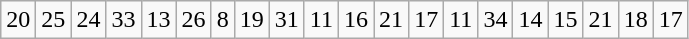<table class="wikitable" width="30" style="text-align: center;">
<tr>
<td>20</td>
<td>25</td>
<td>24</td>
<td>33</td>
<td>13</td>
<td>26</td>
<td>8</td>
<td>19</td>
<td>31</td>
<td>11</td>
<td>16</td>
<td>21</td>
<td>17</td>
<td>11</td>
<td>34</td>
<td>14</td>
<td>15</td>
<td>21</td>
<td>18</td>
<td>17</td>
</tr>
</table>
